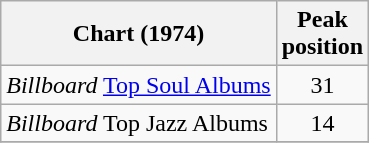<table class="wikitable">
<tr>
<th>Chart (1974)</th>
<th>Peak<br>position</th>
</tr>
<tr>
<td><em>Billboard</em> <a href='#'>Top Soul Albums</a></td>
<td align="center">31</td>
</tr>
<tr>
<td><em>Billboard</em> Top Jazz Albums</td>
<td align="center">14</td>
</tr>
<tr>
</tr>
</table>
